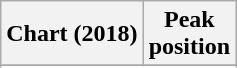<table class="wikitable sortable plainrowheaders" style="text-align:center">
<tr>
<th scope="col">Chart (2018)</th>
<th scope="col">Peak<br>position</th>
</tr>
<tr>
</tr>
<tr>
</tr>
<tr>
</tr>
</table>
